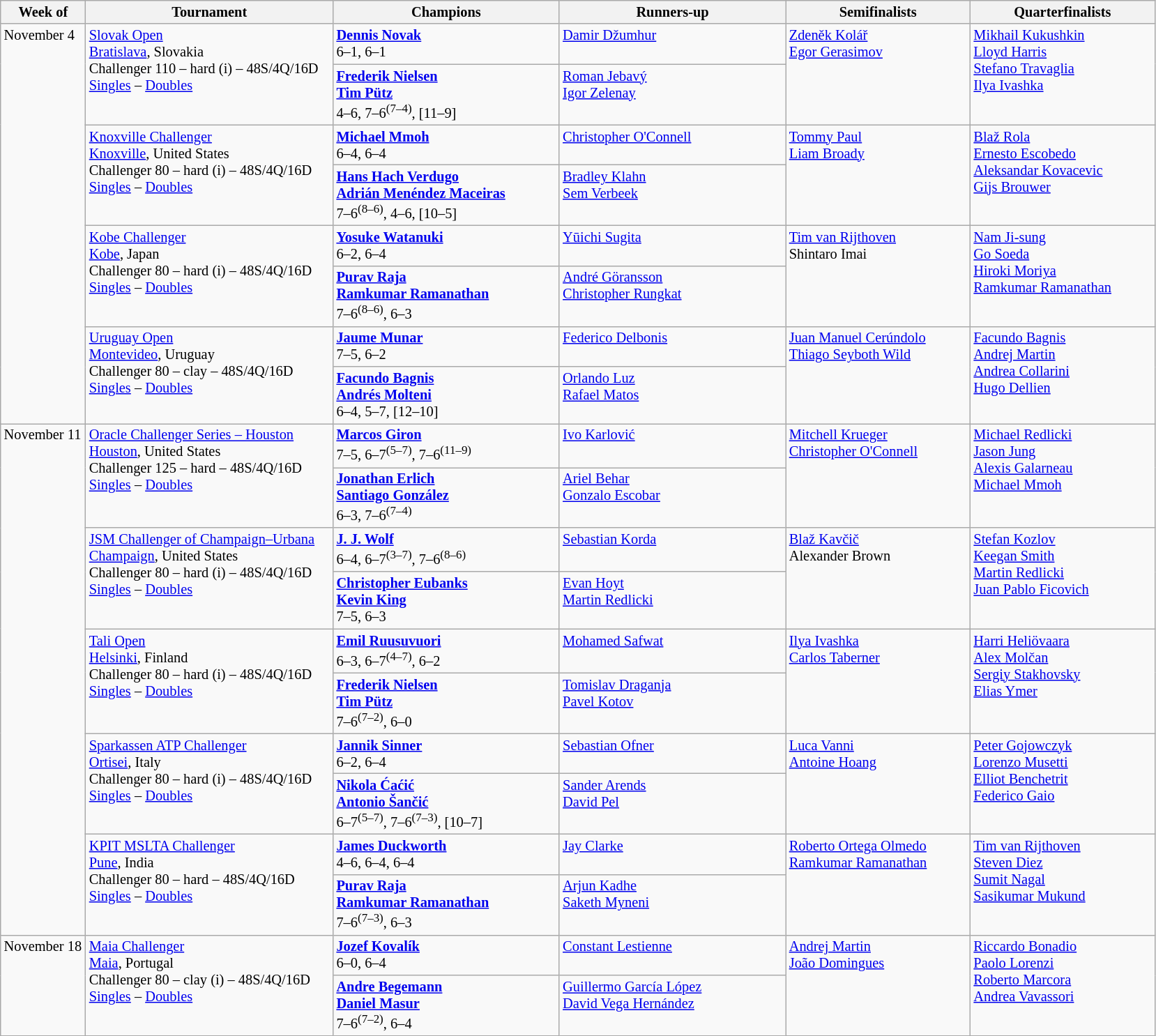<table class="wikitable" style="font-size:85%;">
<tr>
<th width="75">Week of</th>
<th width="230">Tournament</th>
<th width="210">Champions</th>
<th width="210">Runners-up</th>
<th width="170">Semifinalists</th>
<th width="170">Quarterfinalists</th>
</tr>
<tr valign=top>
<td rowspan=8>November 4</td>
<td rowspan=2><a href='#'>Slovak Open</a><br><a href='#'>Bratislava</a>, Slovakia <br> Challenger 110 – hard (i) – 48S/4Q/16D<br><a href='#'>Singles</a> – <a href='#'>Doubles</a></td>
<td> <strong><a href='#'>Dennis Novak</a></strong><br>6–1, 6–1</td>
<td> <a href='#'>Damir Džumhur</a></td>
<td rowspan=2> <a href='#'>Zdeněk Kolář</a> <br>  <a href='#'>Egor Gerasimov</a></td>
<td rowspan=2> <a href='#'>Mikhail Kukushkin</a> <br> <a href='#'>Lloyd Harris</a> <br> <a href='#'>Stefano Travaglia</a> <br>  <a href='#'>Ilya Ivashka</a></td>
</tr>
<tr valign=top>
<td> <strong><a href='#'>Frederik Nielsen</a></strong><br> <strong><a href='#'>Tim Pütz</a></strong><br>4–6, 7–6<sup>(7–4)</sup>, [11–9]</td>
<td> <a href='#'>Roman Jebavý</a><br> <a href='#'>Igor Zelenay</a></td>
</tr>
<tr valign=top>
<td rowspan=2><a href='#'>Knoxville Challenger</a><br><a href='#'>Knoxville</a>, United States <br> Challenger 80 – hard (i) – 48S/4Q/16D<br><a href='#'>Singles</a> – <a href='#'>Doubles</a></td>
<td> <strong><a href='#'>Michael Mmoh</a></strong><br>6–4, 6–4</td>
<td> <a href='#'>Christopher O'Connell</a></td>
<td rowspan=2> <a href='#'>Tommy Paul</a> <br>  <a href='#'>Liam Broady</a></td>
<td rowspan=2> <a href='#'>Blaž Rola</a> <br> <a href='#'>Ernesto Escobedo</a> <br> <a href='#'>Aleksandar Kovacevic</a> <br>  <a href='#'>Gijs Brouwer</a></td>
</tr>
<tr valign=top>
<td> <strong><a href='#'>Hans Hach Verdugo</a></strong><br> <strong><a href='#'>Adrián Menéndez Maceiras</a></strong><br>7–6<sup>(8–6)</sup>, 4–6, [10–5]</td>
<td> <a href='#'>Bradley Klahn</a><br> <a href='#'>Sem Verbeek</a></td>
</tr>
<tr valign=top>
<td rowspan=2><a href='#'>Kobe Challenger</a><br><a href='#'>Kobe</a>, Japan <br> Challenger 80 – hard (i) – 48S/4Q/16D<br><a href='#'>Singles</a> – <a href='#'>Doubles</a></td>
<td> <strong><a href='#'>Yosuke Watanuki</a></strong><br>6–2, 6–4</td>
<td> <a href='#'>Yūichi Sugita</a></td>
<td rowspan=2> <a href='#'>Tim van Rijthoven</a> <br>  Shintaro Imai</td>
<td rowspan=2> <a href='#'>Nam Ji-sung</a> <br> <a href='#'>Go Soeda</a> <br> <a href='#'>Hiroki Moriya</a> <br>  <a href='#'>Ramkumar Ramanathan</a></td>
</tr>
<tr valign=top>
<td> <strong><a href='#'>Purav Raja</a></strong><br> <strong><a href='#'>Ramkumar Ramanathan</a></strong><br>7–6<sup>(8–6)</sup>, 6–3</td>
<td> <a href='#'>André Göransson</a><br> <a href='#'>Christopher Rungkat</a></td>
</tr>
<tr valign=top>
<td rowspan=2><a href='#'>Uruguay Open</a><br><a href='#'>Montevideo</a>, Uruguay <br> Challenger 80 – clay – 48S/4Q/16D<br><a href='#'>Singles</a> – <a href='#'>Doubles</a></td>
<td> <strong><a href='#'>Jaume Munar</a></strong><br>7–5, 6–2</td>
<td> <a href='#'>Federico Delbonis</a></td>
<td rowspan=2> <a href='#'>Juan Manuel Cerúndolo</a> <br>  <a href='#'>Thiago Seyboth Wild</a></td>
<td rowspan=2> <a href='#'>Facundo Bagnis</a> <br> <a href='#'>Andrej Martin</a> <br> <a href='#'>Andrea Collarini</a> <br>  <a href='#'>Hugo Dellien</a></td>
</tr>
<tr valign=top>
<td> <strong><a href='#'>Facundo Bagnis</a></strong><br> <strong><a href='#'>Andrés Molteni</a></strong><br>6–4, 5–7, [12–10]</td>
<td> <a href='#'>Orlando Luz</a><br> <a href='#'>Rafael Matos</a></td>
</tr>
<tr valign=top>
<td rowspan=10>November 11</td>
<td rowspan=2><a href='#'>Oracle Challenger Series – Houston</a><br><a href='#'>Houston</a>, United States <br> Challenger 125 – hard – 48S/4Q/16D<br><a href='#'>Singles</a> – <a href='#'>Doubles</a></td>
<td> <strong><a href='#'>Marcos Giron</a></strong><br>7–5, 6–7<sup>(5–7)</sup>, 7–6<sup>(11–9)</sup></td>
<td> <a href='#'>Ivo Karlović</a></td>
<td rowspan=2> <a href='#'>Mitchell Krueger</a> <br>  <a href='#'>Christopher O'Connell</a></td>
<td rowspan=2> <a href='#'>Michael Redlicki</a> <br> <a href='#'>Jason Jung</a> <br> <a href='#'>Alexis Galarneau</a> <br>  <a href='#'>Michael Mmoh</a></td>
</tr>
<tr valign=top>
<td> <strong><a href='#'>Jonathan Erlich</a></strong><br> <strong><a href='#'>Santiago González</a></strong><br>6–3, 7–6<sup>(7–4)</sup></td>
<td> <a href='#'>Ariel Behar</a><br> <a href='#'>Gonzalo Escobar</a></td>
</tr>
<tr valign=top>
<td rowspan=2><a href='#'>JSM Challenger of Champaign–Urbana</a><br><a href='#'>Champaign</a>, United States <br> Challenger 80 – hard (i) – 48S/4Q/16D<br><a href='#'>Singles</a> – <a href='#'>Doubles</a></td>
<td> <strong><a href='#'>J. J. Wolf</a></strong><br>6–4, 6–7<sup>(3–7)</sup>, 7–6<sup>(8–6)</sup></td>
<td> <a href='#'>Sebastian Korda</a></td>
<td rowspan=2> <a href='#'>Blaž Kavčič</a> <br>  Alexander Brown</td>
<td rowspan=2> <a href='#'>Stefan Kozlov</a> <br> <a href='#'>Keegan Smith</a> <br> <a href='#'>Martin Redlicki</a> <br>  <a href='#'>Juan Pablo Ficovich</a></td>
</tr>
<tr valign=top>
<td> <strong><a href='#'>Christopher Eubanks</a></strong><br> <strong><a href='#'>Kevin King</a></strong><br>7–5, 6–3</td>
<td> <a href='#'>Evan Hoyt</a><br> <a href='#'>Martin Redlicki</a></td>
</tr>
<tr valign=top>
<td rowspan=2><a href='#'>Tali Open</a><br><a href='#'>Helsinki</a>, Finland <br> Challenger 80 – hard (i) – 48S/4Q/16D<br><a href='#'>Singles</a> – <a href='#'>Doubles</a></td>
<td> <strong><a href='#'>Emil Ruusuvuori</a></strong><br>6–3, 6–7<sup>(4–7)</sup>, 6–2</td>
<td> <a href='#'>Mohamed Safwat</a></td>
<td rowspan=2> <a href='#'>Ilya Ivashka</a> <br>  <a href='#'>Carlos Taberner</a></td>
<td rowspan=2> <a href='#'>Harri Heliövaara</a> <br> <a href='#'>Alex Molčan</a> <br> <a href='#'>Sergiy Stakhovsky</a> <br>  <a href='#'>Elias Ymer</a></td>
</tr>
<tr valign=top>
<td> <strong><a href='#'>Frederik Nielsen</a></strong><br> <strong><a href='#'>Tim Pütz</a></strong><br>7–6<sup>(7–2)</sup>, 6–0</td>
<td> <a href='#'>Tomislav Draganja</a><br> <a href='#'>Pavel Kotov</a></td>
</tr>
<tr valign=top>
<td rowspan=2><a href='#'>Sparkassen ATP Challenger</a><br><a href='#'>Ortisei</a>, Italy <br> Challenger 80 – hard (i) – 48S/4Q/16D<br><a href='#'>Singles</a> – <a href='#'>Doubles</a></td>
<td><strong> <a href='#'>Jannik Sinner</a></strong><br>6–2, 6–4</td>
<td> <a href='#'>Sebastian Ofner</a></td>
<td rowspan=2> <a href='#'>Luca Vanni</a> <br>  <a href='#'>Antoine Hoang</a></td>
<td rowspan=2> <a href='#'>Peter Gojowczyk</a> <br> <a href='#'>Lorenzo Musetti</a> <br> <a href='#'>Elliot Benchetrit</a> <br>  <a href='#'>Federico Gaio</a></td>
</tr>
<tr valign=top>
<td> <strong><a href='#'>Nikola Ćaćić</a></strong><br> <strong><a href='#'>Antonio Šančić</a></strong><br>6–7<sup>(5–7)</sup>, 7–6<sup>(7–3)</sup>, [10–7]</td>
<td> <a href='#'>Sander Arends</a><br> <a href='#'>David Pel</a></td>
</tr>
<tr valign=top>
<td rowspan=2><a href='#'>KPIT MSLTA Challenger</a><br><a href='#'>Pune</a>, India <br> Challenger 80 – hard – 48S/4Q/16D<br><a href='#'>Singles</a> – <a href='#'>Doubles</a></td>
<td> <strong><a href='#'>James Duckworth</a></strong><br>4–6, 6–4, 6–4</td>
<td> <a href='#'>Jay Clarke</a></td>
<td rowspan=2> <a href='#'>Roberto Ortega Olmedo</a> <br>  <a href='#'>Ramkumar Ramanathan</a></td>
<td rowspan=2> <a href='#'>Tim van Rijthoven</a> <br> <a href='#'>Steven Diez</a> <br> <a href='#'>Sumit Nagal</a> <br>  <a href='#'>Sasikumar Mukund</a></td>
</tr>
<tr valign=top>
<td> <strong><a href='#'>Purav Raja</a></strong><br> <strong><a href='#'>Ramkumar Ramanathan</a></strong><br>7–6<sup>(7–3)</sup>, 6–3</td>
<td> <a href='#'>Arjun Kadhe</a><br> <a href='#'>Saketh Myneni</a></td>
</tr>
<tr valign=top>
<td rowspan=2>November 18</td>
<td rowspan=2><a href='#'>Maia Challenger</a><br><a href='#'>Maia</a>, Portugal <br> Challenger 80 – clay (i) – 48S/4Q/16D<br><a href='#'>Singles</a> – <a href='#'>Doubles</a></td>
<td> <strong><a href='#'>Jozef Kovalík</a></strong><br>6–0, 6–4</td>
<td> <a href='#'>Constant Lestienne</a></td>
<td rowspan=2> <a href='#'>Andrej Martin</a> <br>  <a href='#'>João Domingues</a></td>
<td rowspan=2> <a href='#'>Riccardo Bonadio</a> <br> <a href='#'>Paolo Lorenzi</a> <br> <a href='#'>Roberto Marcora</a> <br>  <a href='#'>Andrea Vavassori</a></td>
</tr>
<tr valign=top>
<td> <strong><a href='#'>Andre Begemann</a></strong><br> <strong><a href='#'>Daniel Masur</a></strong><br>7–6<sup>(7–2)</sup>, 6–4</td>
<td> <a href='#'>Guillermo García López</a><br> <a href='#'>David Vega Hernández</a></td>
</tr>
</table>
